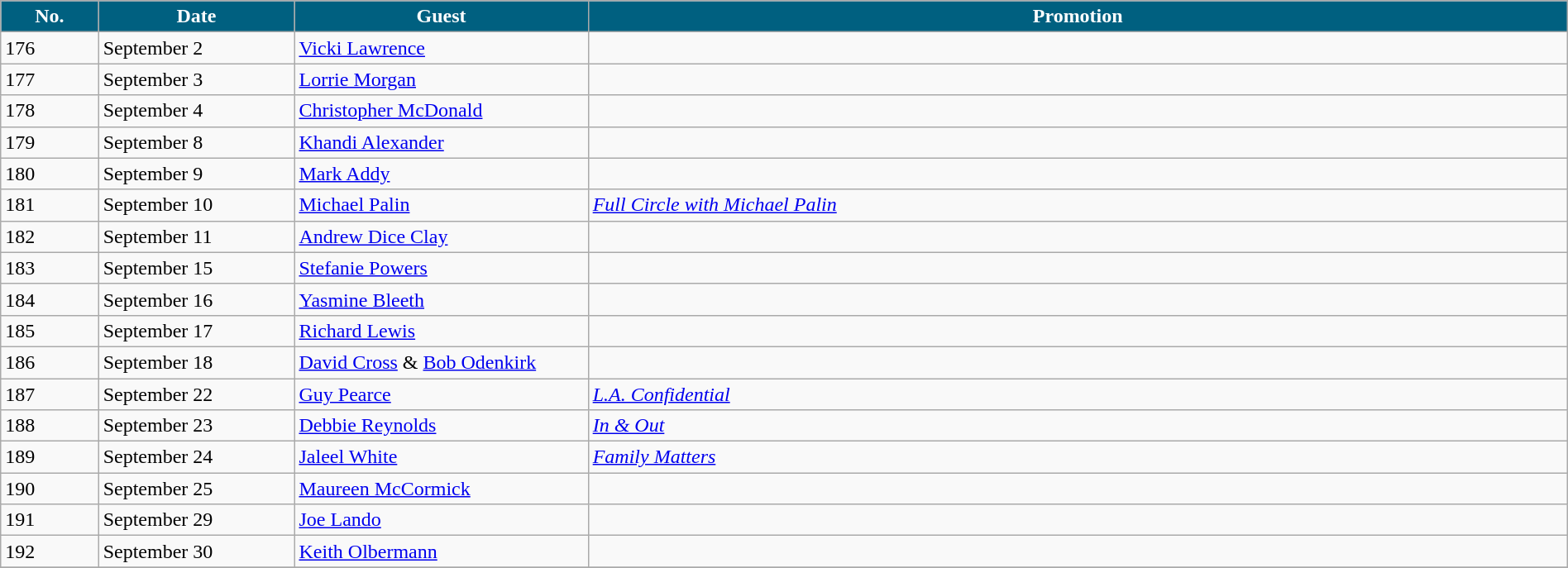<table class="wikitable" width="100%">
<tr>
<th width="5%" style="background:#006080; color:#FFFFFF"><abbr>No.</abbr></th>
<th width="10%" style="background:#006080; color:#FFFFFF">Date</th>
<th width="15%" style="background:#006080; color:#FFFFFF">Guest</th>
<th width="50%" style="background:#006080; color:#FFFFFF">Promotion</th>
</tr>
<tr>
<td>176</td>
<td>September 2</td>
<td><a href='#'>Vicki Lawrence</a></td>
<td></td>
</tr>
<tr>
<td>177</td>
<td>September 3</td>
<td><a href='#'>Lorrie Morgan</a></td>
<td></td>
</tr>
<tr>
<td>178</td>
<td>September 4</td>
<td><a href='#'>Christopher McDonald</a></td>
<td></td>
</tr>
<tr>
<td>179</td>
<td>September 8</td>
<td><a href='#'>Khandi Alexander</a></td>
<td></td>
</tr>
<tr>
<td>180</td>
<td>September 9</td>
<td><a href='#'>Mark Addy</a></td>
<td></td>
</tr>
<tr>
<td>181</td>
<td>September 10</td>
<td><a href='#'>Michael Palin</a></td>
<td><em><a href='#'>Full Circle with Michael Palin</a></em></td>
</tr>
<tr>
<td>182</td>
<td>September 11</td>
<td><a href='#'>Andrew Dice Clay</a></td>
<td></td>
</tr>
<tr>
<td>183</td>
<td>September 15</td>
<td><a href='#'>Stefanie Powers</a></td>
<td></td>
</tr>
<tr>
<td>184</td>
<td>September 16</td>
<td><a href='#'>Yasmine Bleeth</a></td>
<td></td>
</tr>
<tr>
<td>185</td>
<td>September 17</td>
<td><a href='#'>Richard Lewis</a></td>
<td></td>
</tr>
<tr>
<td>186</td>
<td>September 18</td>
<td><a href='#'>David Cross</a> & <a href='#'>Bob Odenkirk</a></td>
<td></td>
</tr>
<tr>
<td>187</td>
<td>September 22</td>
<td><a href='#'>Guy Pearce</a></td>
<td><em><a href='#'>L.A. Confidential</a></em></td>
</tr>
<tr>
<td>188</td>
<td>September 23</td>
<td><a href='#'>Debbie Reynolds</a></td>
<td><em><a href='#'>In & Out</a></em></td>
</tr>
<tr>
<td>189</td>
<td>September 24</td>
<td><a href='#'>Jaleel White</a></td>
<td><em><a href='#'>Family Matters</a></em></td>
</tr>
<tr>
<td>190</td>
<td>September 25</td>
<td><a href='#'>Maureen McCormick</a></td>
<td></td>
</tr>
<tr>
<td>191</td>
<td>September 29</td>
<td><a href='#'>Joe Lando</a></td>
<td></td>
</tr>
<tr>
<td>192</td>
<td>September 30</td>
<td><a href='#'>Keith Olbermann</a></td>
<td></td>
</tr>
<tr>
</tr>
</table>
